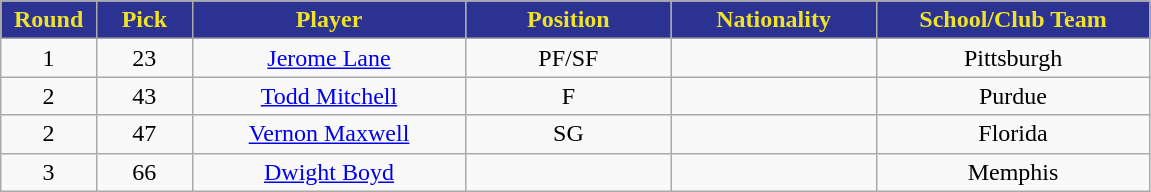<table class="wikitable sortable sortable">
<tr>
<th style="background:#2c3292; color:#efe328; width:7%;">Round</th>
<th style="background:#2c3292; color:#efe328; width:7%;">Pick</th>
<th style="background:#2c3292; color:#efe328; width:20%;">Player</th>
<th style="background:#2c3292; color:#efe328; width:15%;">Position</th>
<th style="background:#2c3292; color:#efe328; width:15%;">Nationality</th>
<th style="background:#2c3292; color:#efe328; width:20%;">School/Club Team</th>
</tr>
<tr style="text-align: center">
<td>1</td>
<td>23</td>
<td><a href='#'>Jerome Lane</a></td>
<td>PF/SF</td>
<td></td>
<td>Pittsburgh</td>
</tr>
<tr style="text-align: center">
<td>2</td>
<td>43</td>
<td><a href='#'>Todd Mitchell</a></td>
<td>F</td>
<td></td>
<td>Purdue</td>
</tr>
<tr style="text-align: center">
<td>2</td>
<td>47</td>
<td><a href='#'>Vernon Maxwell</a></td>
<td>SG</td>
<td></td>
<td>Florida</td>
</tr>
<tr style="text-align: center">
<td>3</td>
<td>66</td>
<td><a href='#'>Dwight Boyd</a></td>
<td></td>
<td></td>
<td>Memphis</td>
</tr>
</table>
